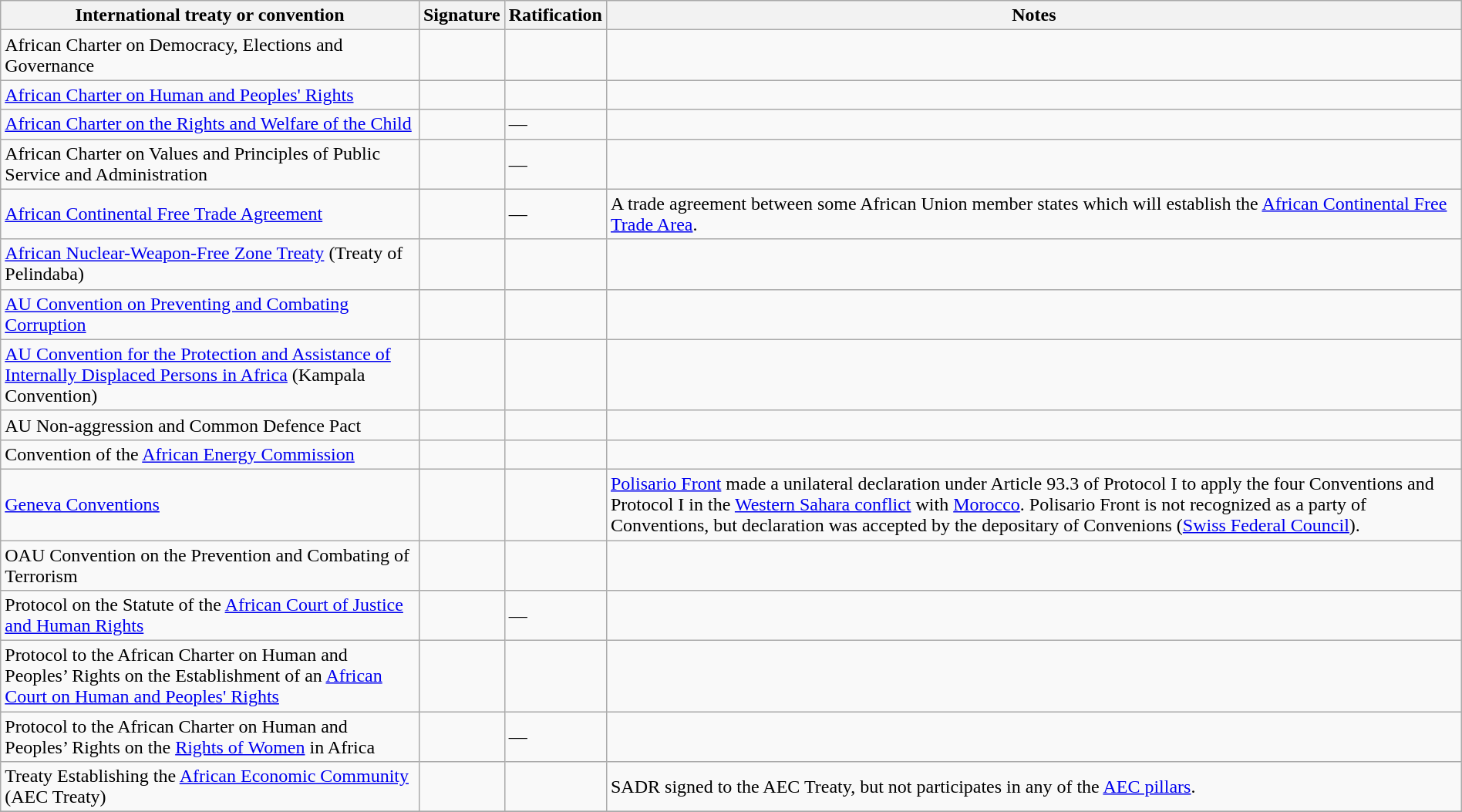<table class="wikitable sortable" style="width:100%; margin:auto;">
<tr>
<th>International treaty or convention</th>
<th>Signature</th>
<th>Ratification</th>
<th>Notes</th>
</tr>
<tr>
<td>African Charter on Democracy, Elections and Governance</td>
<td></td>
<td></td>
<td></td>
</tr>
<tr>
<td><a href='#'>African Charter on Human and Peoples' Rights</a></td>
<td></td>
<td></td>
<td></td>
</tr>
<tr>
<td><a href='#'>African Charter on the Rights and Welfare of the Child</a></td>
<td></td>
<td>—</td>
<td></td>
</tr>
<tr>
<td>African Charter on Values and Principles of Public Service and Administration</td>
<td></td>
<td>—</td>
<td></td>
</tr>
<tr>
<td><a href='#'>African Continental Free Trade Agreement</a></td>
<td></td>
<td>—</td>
<td>A trade agreement between some African Union member states which will establish the <a href='#'>African Continental Free Trade Area</a>.</td>
</tr>
<tr>
<td><a href='#'>African Nuclear-Weapon-Free Zone Treaty</a> (Treaty of Pelindaba)</td>
<td></td>
<td></td>
<td></td>
</tr>
<tr>
<td><a href='#'>AU Convention on Preventing and Combating Corruption</a></td>
<td></td>
<td></td>
<td></td>
</tr>
<tr>
<td><a href='#'>AU Convention for the Protection and Assistance of Internally Displaced Persons in Africa</a> (Kampala Convention)</td>
<td></td>
<td></td>
<td></td>
</tr>
<tr>
<td>AU Non-aggression and Common Defence Pact</td>
<td></td>
<td></td>
<td></td>
</tr>
<tr>
<td>Convention of the <a href='#'>African Energy Commission</a></td>
<td></td>
<td></td>
<td></td>
</tr>
<tr>
<td><a href='#'>Geneva Conventions</a></td>
<td></td>
<td></td>
<td><a href='#'>Polisario Front</a> made a unilateral declaration under Article 93.3 of Protocol I to apply the four Conventions and Protocol I in the <a href='#'>Western Sahara conflict</a> with <a href='#'>Morocco</a>. Polisario Front is not recognized as a party of Conventions, but declaration was accepted by the depositary of Convenions (<a href='#'>Swiss Federal Council</a>).</td>
</tr>
<tr>
<td>OAU Convention on the Prevention and Combating of Terrorism</td>
<td></td>
<td></td>
<td></td>
</tr>
<tr>
<td>Protocol on the Statute of the <a href='#'>African Court of Justice and Human Rights</a></td>
<td></td>
<td>—</td>
<td></td>
</tr>
<tr>
<td>Protocol to the African Charter on Human and Peoples’ Rights on the Establishment of an <a href='#'>African Court on Human and Peoples' Rights</a></td>
<td></td>
<td></td>
<td></td>
</tr>
<tr>
<td>Protocol to the African Charter on Human and Peoples’ Rights on the <a href='#'>Rights of Women</a> in Africa</td>
<td></td>
<td>—</td>
<td></td>
</tr>
<tr>
<td>Treaty Establishing the <a href='#'>African Economic Community</a> (AEC Treaty)</td>
<td></td>
<td></td>
<td>SADR signed to the AEC Treaty, but not participates in any of the <a href='#'>AEC pillars</a>.</td>
</tr>
<tr>
</tr>
</table>
